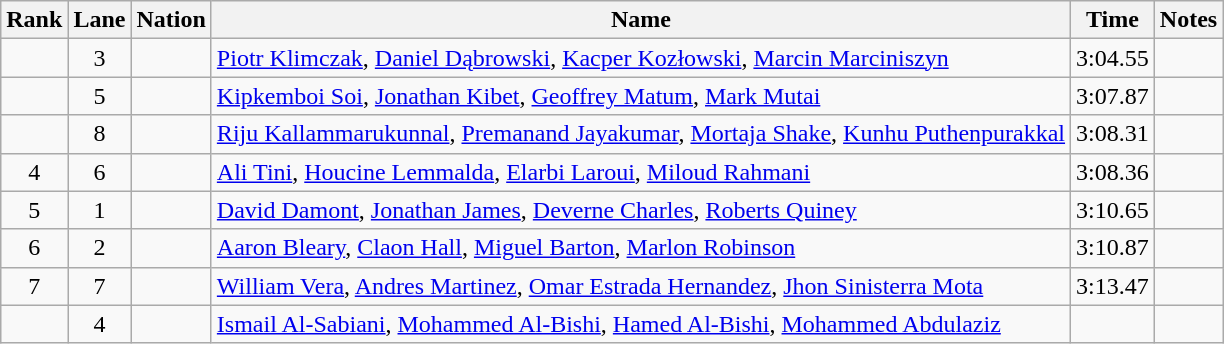<table class="wikitable sortable" style="text-align:center">
<tr>
<th>Rank</th>
<th>Lane</th>
<th>Nation</th>
<th>Name</th>
<th>Time</th>
<th>Notes</th>
</tr>
<tr>
<td></td>
<td>3</td>
<td align=left></td>
<td align=left><a href='#'>Piotr Klimczak</a>, <a href='#'>Daniel Dąbrowski</a>, <a href='#'>Kacper Kozłowski</a>, <a href='#'>Marcin Marciniszyn</a></td>
<td>3:04.55</td>
<td></td>
</tr>
<tr>
<td></td>
<td>5</td>
<td align=left></td>
<td align=left><a href='#'>Kipkemboi Soi</a>, <a href='#'>Jonathan Kibet</a>, <a href='#'>Geoffrey Matum</a>, <a href='#'>Mark Mutai</a></td>
<td>3:07.87</td>
<td></td>
</tr>
<tr>
<td></td>
<td>8</td>
<td align=left></td>
<td align=left><a href='#'>Riju Kallammarukunnal</a>, <a href='#'>Premanand Jayakumar</a>, <a href='#'>Mortaja Shake</a>, <a href='#'>Kunhu Puthenpurakkal</a></td>
<td>3:08.31</td>
<td></td>
</tr>
<tr>
<td>4</td>
<td>6</td>
<td align=left></td>
<td align=left><a href='#'>Ali Tini</a>, <a href='#'>Houcine Lemmalda</a>, <a href='#'>Elarbi Laroui</a>, <a href='#'>Miloud Rahmani</a></td>
<td>3:08.36</td>
<td></td>
</tr>
<tr>
<td>5</td>
<td>1</td>
<td align=left></td>
<td align=left><a href='#'>David Damont</a>, <a href='#'>Jonathan James</a>, <a href='#'>Deverne Charles</a>, <a href='#'>Roberts Quiney</a></td>
<td>3:10.65</td>
<td></td>
</tr>
<tr>
<td>6</td>
<td>2</td>
<td align=left></td>
<td align=left><a href='#'>Aaron Bleary</a>, <a href='#'>Claon Hall</a>, <a href='#'>Miguel Barton</a>, <a href='#'>Marlon Robinson</a></td>
<td>3:10.87</td>
<td></td>
</tr>
<tr>
<td>7</td>
<td>7</td>
<td align=left></td>
<td align=left><a href='#'>William Vera</a>, <a href='#'>Andres Martinez</a>, <a href='#'>Omar Estrada Hernandez</a>, <a href='#'>Jhon Sinisterra Mota</a></td>
<td>3:13.47</td>
<td></td>
</tr>
<tr>
<td></td>
<td>4</td>
<td align=left></td>
<td align=left><a href='#'>Ismail Al-Sabiani</a>, <a href='#'>Mohammed Al-Bishi</a>, <a href='#'>Hamed Al-Bishi</a>, <a href='#'>Mohammed Abdulaziz</a></td>
<td></td>
<td></td>
</tr>
</table>
